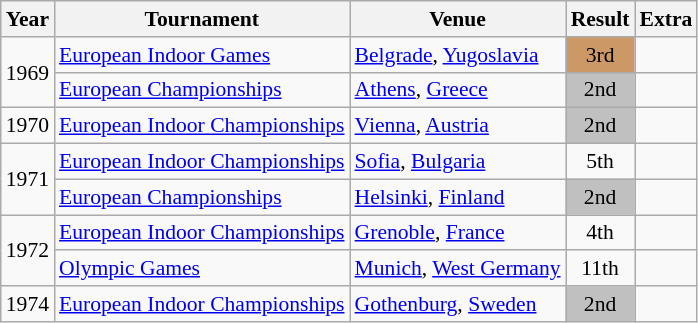<table class="wikitable" style="border-collapse: collapse; font-size: 90%;">
<tr>
<th>Year</th>
<th>Tournament</th>
<th>Venue</th>
<th>Result</th>
<th>Extra</th>
</tr>
<tr>
<td rowspan=2>1969</td>
<td><a href='#'>European Indoor Games</a></td>
<td><a href='#'>Belgrade</a>, <a href='#'>Yugoslavia</a></td>
<td bgcolor="cc9966" align="center">3rd</td>
<td></td>
</tr>
<tr>
<td><a href='#'>European Championships</a></td>
<td><a href='#'>Athens</a>, <a href='#'>Greece</a></td>
<td bgcolor="silver" align="center">2nd</td>
<td></td>
</tr>
<tr>
<td>1970</td>
<td><a href='#'>European Indoor Championships</a></td>
<td><a href='#'>Vienna</a>, <a href='#'>Austria</a></td>
<td bgcolor="silver" align="center">2nd</td>
<td></td>
</tr>
<tr>
<td rowspan=2>1971</td>
<td><a href='#'>European Indoor Championships</a></td>
<td><a href='#'>Sofia</a>, <a href='#'>Bulgaria</a></td>
<td align="center">5th</td>
<td></td>
</tr>
<tr>
<td><a href='#'>European Championships</a></td>
<td><a href='#'>Helsinki</a>, <a href='#'>Finland</a></td>
<td bgcolor="silver" align="center">2nd</td>
<td></td>
</tr>
<tr>
<td rowspan=2>1972</td>
<td><a href='#'>European Indoor Championships</a></td>
<td><a href='#'>Grenoble</a>, <a href='#'>France</a></td>
<td align="center">4th</td>
<td></td>
</tr>
<tr>
<td><a href='#'>Olympic Games</a></td>
<td><a href='#'>Munich</a>, <a href='#'>West Germany</a></td>
<td align="center">11th</td>
<td></td>
</tr>
<tr>
<td>1974</td>
<td><a href='#'>European Indoor Championships</a></td>
<td><a href='#'>Gothenburg</a>, <a href='#'>Sweden</a></td>
<td bgcolor="silver" align="center">2nd</td>
<td></td>
</tr>
</table>
